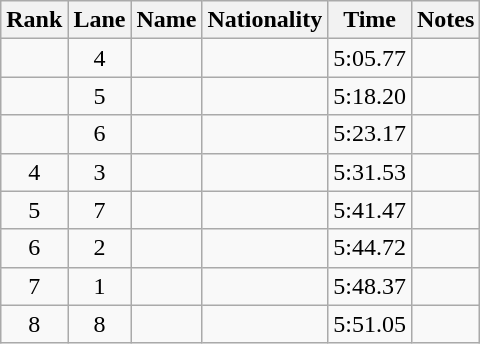<table class="wikitable sortable" style="text-align:center">
<tr>
<th>Rank</th>
<th>Lane</th>
<th>Name</th>
<th>Nationality</th>
<th>Time</th>
<th>Notes</th>
</tr>
<tr>
<td></td>
<td>4</td>
<td style="text-align:left"></td>
<td style="text-align:left"></td>
<td>5:05.77</td>
<td></td>
</tr>
<tr>
<td></td>
<td>5</td>
<td style="text-align:left"></td>
<td style="text-align:left"></td>
<td>5:18.20</td>
<td></td>
</tr>
<tr>
<td></td>
<td>6</td>
<td style="text-align:left"></td>
<td style="text-align:left"></td>
<td>5:23.17</td>
<td></td>
</tr>
<tr>
<td>4</td>
<td>3</td>
<td style="text-align:left"></td>
<td style="text-align:left"></td>
<td>5:31.53</td>
<td></td>
</tr>
<tr>
<td>5</td>
<td>7</td>
<td style="text-align:left"></td>
<td style="text-align:left"></td>
<td>5:41.47</td>
<td></td>
</tr>
<tr>
<td>6</td>
<td>2</td>
<td style="text-align:left"></td>
<td style="text-align:left"></td>
<td>5:44.72</td>
<td></td>
</tr>
<tr>
<td>7</td>
<td>1</td>
<td style="text-align:left"></td>
<td style="text-align:left"></td>
<td>5:48.37</td>
<td></td>
</tr>
<tr>
<td>8</td>
<td>8</td>
<td style="text-align:left"></td>
<td style="text-align:left"></td>
<td>5:51.05</td>
<td></td>
</tr>
</table>
